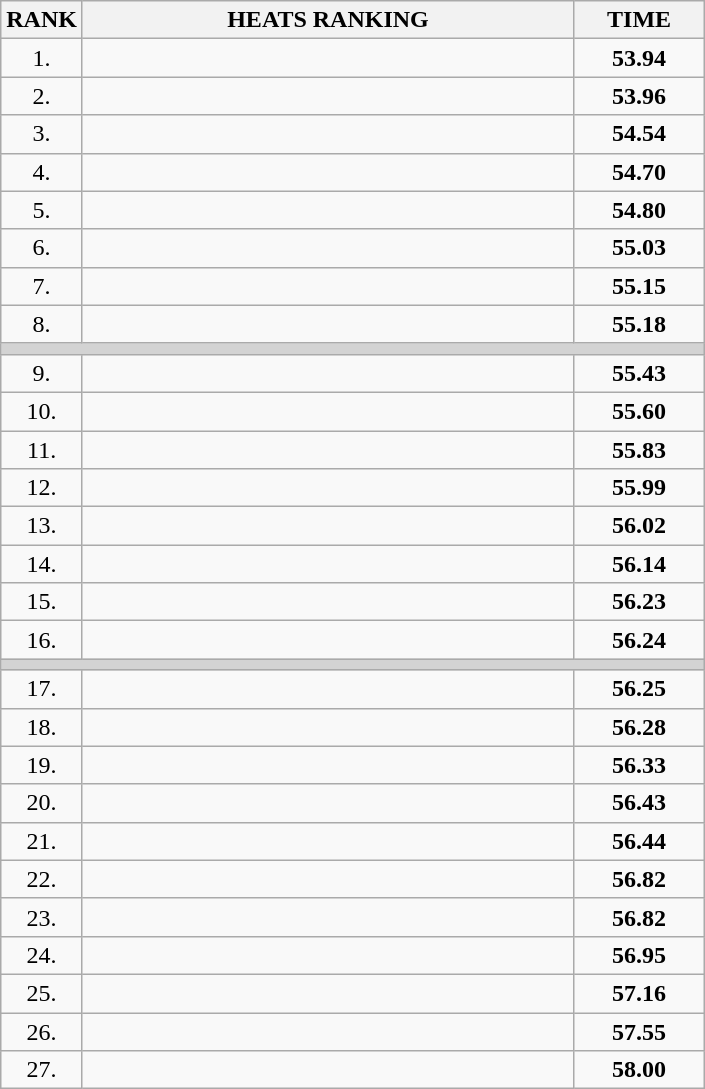<table class="wikitable">
<tr>
<th>RANK</th>
<th style="width: 20em">HEATS RANKING</th>
<th style="width: 5em">TIME</th>
</tr>
<tr>
<td align="center">1.</td>
<td></td>
<td align="center"><strong>53.94</strong></td>
</tr>
<tr>
<td align="center">2.</td>
<td></td>
<td align="center"><strong>53.96</strong></td>
</tr>
<tr>
<td align="center">3.</td>
<td></td>
<td align="center"><strong>54.54</strong></td>
</tr>
<tr>
<td align="center">4.</td>
<td></td>
<td align="center"><strong>54.70</strong></td>
</tr>
<tr>
<td align="center">5.</td>
<td></td>
<td align="center"><strong>54.80</strong></td>
</tr>
<tr>
<td align="center">6.</td>
<td></td>
<td align="center"><strong>55.03</strong></td>
</tr>
<tr>
<td align="center">7.</td>
<td></td>
<td align="center"><strong>55.15</strong></td>
</tr>
<tr>
<td align="center">8.</td>
<td></td>
<td align="center"><strong>55.18</strong></td>
</tr>
<tr>
<td colspan=3 bgcolor=lightgray></td>
</tr>
<tr>
<td align="center">9.</td>
<td></td>
<td align="center"><strong>55.43</strong></td>
</tr>
<tr>
<td align="center">10.</td>
<td></td>
<td align="center"><strong>55.60</strong></td>
</tr>
<tr>
<td align="center">11.</td>
<td></td>
<td align="center"><strong>55.83</strong></td>
</tr>
<tr>
<td align="center">12.</td>
<td></td>
<td align="center"><strong>55.99</strong></td>
</tr>
<tr>
<td align="center">13.</td>
<td></td>
<td align="center"><strong>56.02</strong></td>
</tr>
<tr>
<td align="center">14.</td>
<td></td>
<td align="center"><strong>56.14</strong></td>
</tr>
<tr>
<td align="center">15.</td>
<td></td>
<td align="center"><strong>56.23</strong></td>
</tr>
<tr>
<td align="center">16.</td>
<td></td>
<td align="center"><strong>56.24</strong></td>
</tr>
<tr>
<td colspan=3 bgcolor=lightgray></td>
</tr>
<tr>
<td align="center">17.</td>
<td></td>
<td align="center"><strong>56.25</strong></td>
</tr>
<tr>
<td align="center">18.</td>
<td></td>
<td align="center"><strong>56.28</strong></td>
</tr>
<tr>
<td align="center">19.</td>
<td></td>
<td align="center"><strong>56.33</strong></td>
</tr>
<tr>
<td align="center">20.</td>
<td></td>
<td align="center"><strong>56.43</strong></td>
</tr>
<tr>
<td align="center">21.</td>
<td></td>
<td align="center"><strong>56.44</strong></td>
</tr>
<tr>
<td align="center">22.</td>
<td></td>
<td align="center"><strong>56.82</strong></td>
</tr>
<tr>
<td align="center">23.</td>
<td></td>
<td align="center"><strong>56.82</strong></td>
</tr>
<tr>
<td align="center">24.</td>
<td></td>
<td align="center"><strong>56.95</strong></td>
</tr>
<tr>
<td align="center">25.</td>
<td></td>
<td align="center"><strong>57.16</strong></td>
</tr>
<tr>
<td align="center">26.</td>
<td></td>
<td align="center"><strong>57.55</strong></td>
</tr>
<tr>
<td align="center">27.</td>
<td></td>
<td align="center"><strong>58.00</strong></td>
</tr>
</table>
